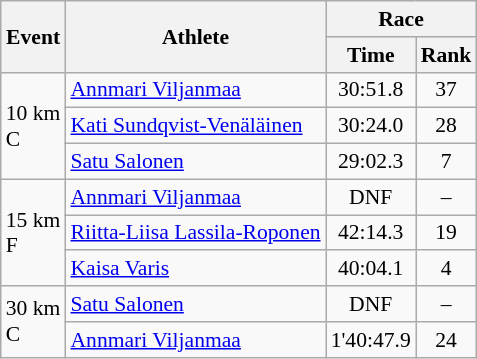<table class="wikitable" border="1" style="font-size:90%">
<tr>
<th rowspan=2>Event</th>
<th rowspan=2>Athlete</th>
<th colspan=2>Race</th>
</tr>
<tr>
<th>Time</th>
<th>Rank</th>
</tr>
<tr>
<td rowspan=3>10 km <br> C</td>
<td><a href='#'>Annmari Viljanmaa</a></td>
<td align=center>30:51.8</td>
<td align=center>37</td>
</tr>
<tr>
<td><a href='#'>Kati Sundqvist-Venäläinen</a></td>
<td align=center>30:24.0</td>
<td align=center>28</td>
</tr>
<tr>
<td><a href='#'>Satu Salonen</a></td>
<td align=center>29:02.3</td>
<td align=center>7</td>
</tr>
<tr>
<td rowspan=3>15 km <br> F</td>
<td><a href='#'>Annmari Viljanmaa</a></td>
<td align=center>DNF</td>
<td align=center>–</td>
</tr>
<tr>
<td><a href='#'>Riitta-Liisa Lassila-Roponen</a></td>
<td align=center>42:14.3</td>
<td align=center>19</td>
</tr>
<tr>
<td><a href='#'>Kaisa Varis</a></td>
<td align=center>40:04.1</td>
<td align=center>4</td>
</tr>
<tr>
<td rowspan=2>30 km <br> C</td>
<td><a href='#'>Satu Salonen</a></td>
<td align=center>DNF</td>
<td align=center>–</td>
</tr>
<tr>
<td><a href='#'>Annmari Viljanmaa</a></td>
<td align=center>1'40:47.9</td>
<td align=center>24</td>
</tr>
</table>
